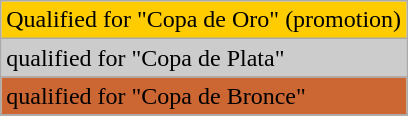<table class="wikitable">
<tr width=10px bgcolor="#FFCC00">
<td>Qualified for "Copa de Oro" (promotion)</td>
</tr>
<tr width=10px bgcolor="#CCCCCC">
<td>qualified for "Copa de Plata"</td>
</tr>
<tr width=10px bgcolor="#CC6633">
<td>qualified for "Copa de Bronce"</td>
</tr>
<tr>
</tr>
</table>
